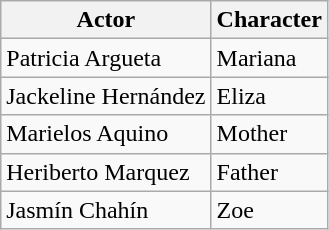<table class="wikitable" border="1">
<tr>
<th>Actor</th>
<th>Character</th>
</tr>
<tr>
<td>Patricia Argueta</td>
<td>Mariana</td>
</tr>
<tr>
<td>Jackeline Hernández</td>
<td>Eliza</td>
</tr>
<tr>
<td>Marielos Aquino</td>
<td>Mother</td>
</tr>
<tr>
<td>Heriberto Marquez</td>
<td>Father</td>
</tr>
<tr>
<td>Jasmín Chahín</td>
<td>Zoe</td>
</tr>
</table>
